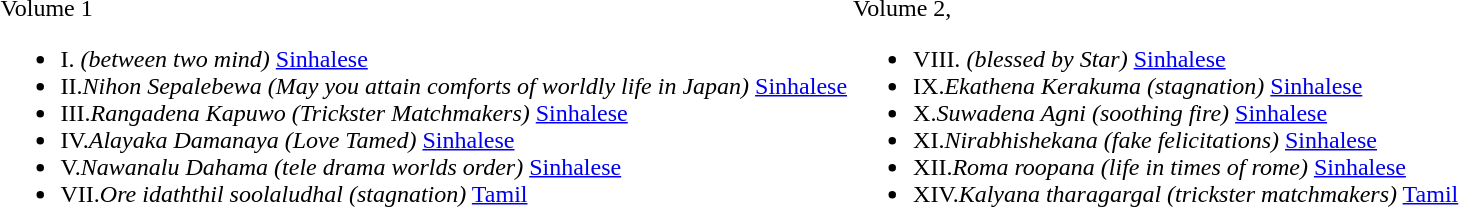<table>
<tr>
<td valign=top><br>Volume 1 
<ul><li>I.<em> (between two mind)</em> <a href='#'>Sinhalese</a></li><li>II.<em>Nihon Sepalebewa (May you attain comforts of worldly life in Japan)</em> <a href='#'>Sinhalese</a></li><li>III.<em>Rangadena Kapuwo (Trickster Matchmakers) </em><a href='#'>Sinhalese</a></li><li>IV.<em>Alayaka Damanaya (Love Tamed)</em> <a href='#'>Sinhalese</a></li><li>V.<em>Nawanalu Dahama (tele drama worlds order)</em> <a href='#'>Sinhalese</a></li><li>VII.<em>Ore idaththil soolaludhal (stagnation)</em> <a href='#'>Tamil</a></li></ul></td>
<td valign=top><br>Volume 2,
<ul><li>VIII.<em> (blessed by Star)</em> <a href='#'>Sinhalese</a></li><li>IX.<em>Ekathena Kerakuma (stagnation)</em> <a href='#'>Sinhalese</a></li><li>X.<em>Suwadena Agni (soothing fire)</em> <a href='#'>Sinhalese</a></li><li>XI.<em>Nirabhishekana (fake felicitations)</em> <a href='#'>Sinhalese</a></li><li>XII.<em>Roma roopana (life in times of rome) </em><a href='#'>Sinhalese</a></li><li>XIV.<em>Kalyana tharagargal (trickster matchmakers)</em> <a href='#'>Tamil</a></li></ul></td>
</tr>
</table>
